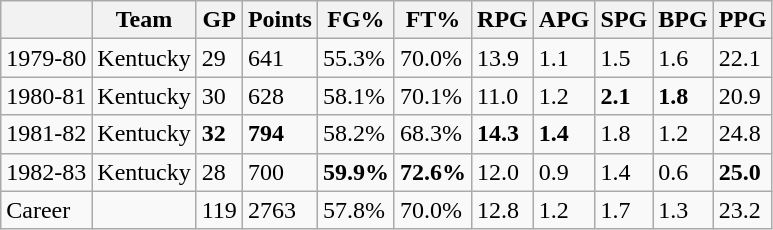<table class="wikitable">
<tr>
<th></th>
<th>Team</th>
<th>GP</th>
<th>Points</th>
<th>FG%</th>
<th>FT%</th>
<th>RPG</th>
<th>APG</th>
<th>SPG</th>
<th>BPG</th>
<th>PPG</th>
</tr>
<tr>
<td>1979-80</td>
<td>Kentucky</td>
<td>29</td>
<td>641</td>
<td>55.3%</td>
<td>70.0%</td>
<td>13.9</td>
<td>1.1</td>
<td>1.5</td>
<td>1.6</td>
<td>22.1</td>
</tr>
<tr>
<td>1980-81</td>
<td>Kentucky</td>
<td>30</td>
<td>628</td>
<td>58.1%</td>
<td>70.1%</td>
<td>11.0</td>
<td>1.2</td>
<td><strong>2.1</strong></td>
<td><strong>1.8</strong></td>
<td>20.9</td>
</tr>
<tr>
<td>1981-82</td>
<td>Kentucky</td>
<td><strong>32</strong></td>
<td><strong>794</strong></td>
<td>58.2%</td>
<td>68.3%</td>
<td><strong>14.3</strong></td>
<td><strong>1.4</strong></td>
<td>1.8</td>
<td>1.2</td>
<td>24.8</td>
</tr>
<tr>
<td>1982-83</td>
<td>Kentucky</td>
<td>28</td>
<td>700</td>
<td><strong>59.9%</strong></td>
<td><strong>72.6%</strong></td>
<td>12.0</td>
<td>0.9</td>
<td>1.4</td>
<td>0.6</td>
<td><strong>25.0</strong></td>
</tr>
<tr>
<td>Career</td>
<td></td>
<td>119</td>
<td>2763</td>
<td>57.8%</td>
<td>70.0%</td>
<td>12.8</td>
<td>1.2</td>
<td>1.7</td>
<td>1.3</td>
<td>23.2</td>
</tr>
</table>
